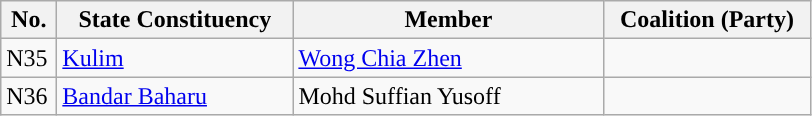<table class="wikitable">
<tr>
<th width="30">No.</th>
<th width="150">State Constituency</th>
<th width="200">Member</th>
<th width="130">Coalition (Party)</th>
</tr>
<tr>
<td>N35</td>
<td><a href='#'>Kulim</a></td>
<td><a href='#'>Wong Chia Zhen</a></td>
<td></td>
</tr>
<tr>
<td>N36</td>
<td><a href='#'>Bandar Baharu</a></td>
<td>Mohd Suffian Yusoff</td>
<td></td>
</tr>
</table>
